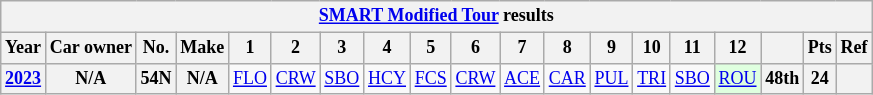<table class="wikitable" style="text-align:center; font-size:75%">
<tr>
<th colspan=38><a href='#'>SMART Modified Tour</a> results</th>
</tr>
<tr>
<th>Year</th>
<th>Car owner</th>
<th>No.</th>
<th>Make</th>
<th>1</th>
<th>2</th>
<th>3</th>
<th>4</th>
<th>5</th>
<th>6</th>
<th>7</th>
<th>8</th>
<th>9</th>
<th>10</th>
<th>11</th>
<th>12</th>
<th></th>
<th>Pts</th>
<th>Ref</th>
</tr>
<tr>
<th><a href='#'>2023</a></th>
<th>N/A</th>
<th>54N</th>
<th>N/A</th>
<td><a href='#'>FLO</a></td>
<td><a href='#'>CRW</a></td>
<td><a href='#'>SBO</a></td>
<td><a href='#'>HCY</a></td>
<td><a href='#'>FCS</a></td>
<td><a href='#'>CRW</a></td>
<td><a href='#'>ACE</a></td>
<td><a href='#'>CAR</a></td>
<td><a href='#'>PUL</a></td>
<td><a href='#'>TRI</a></td>
<td><a href='#'>SBO</a></td>
<td style="background:#DFFFDF;"><a href='#'>ROU</a><br></td>
<th>48th</th>
<th>24</th>
<th></th>
</tr>
</table>
